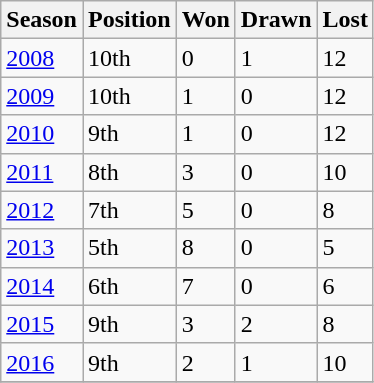<table class="wikitable collapsible">
<tr>
<th>Season</th>
<th>Position</th>
<th>Won</th>
<th>Drawn</th>
<th>Lost</th>
</tr>
<tr>
<td><a href='#'>2008</a></td>
<td>10th</td>
<td>0</td>
<td>1</td>
<td>12</td>
</tr>
<tr>
<td><a href='#'>2009</a></td>
<td>10th</td>
<td>1</td>
<td>0</td>
<td>12</td>
</tr>
<tr>
<td><a href='#'>2010</a></td>
<td>9th</td>
<td>1</td>
<td>0</td>
<td>12</td>
</tr>
<tr>
<td><a href='#'>2011</a></td>
<td>8th</td>
<td>3</td>
<td>0</td>
<td>10</td>
</tr>
<tr>
<td><a href='#'>2012</a></td>
<td>7th</td>
<td>5</td>
<td>0</td>
<td>8</td>
</tr>
<tr>
<td><a href='#'>2013</a></td>
<td>5th</td>
<td>8</td>
<td>0</td>
<td>5</td>
</tr>
<tr>
<td><a href='#'>2014</a></td>
<td>6th</td>
<td>7</td>
<td>0</td>
<td>6</td>
</tr>
<tr>
<td><a href='#'>2015</a></td>
<td>9th</td>
<td>3</td>
<td>2</td>
<td>8</td>
</tr>
<tr>
<td><a href='#'>2016</a></td>
<td>9th</td>
<td>2</td>
<td>1</td>
<td>10</td>
</tr>
<tr>
</tr>
</table>
